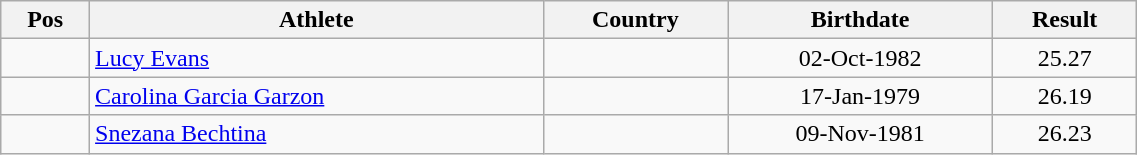<table class="wikitable"  style="text-align:center; width:60%;">
<tr>
<th>Pos</th>
<th>Athlete</th>
<th>Country</th>
<th>Birthdate</th>
<th>Result</th>
</tr>
<tr>
<td align=center></td>
<td align=left><a href='#'>Lucy Evans</a></td>
<td align=left></td>
<td>02-Oct-1982</td>
<td>25.27</td>
</tr>
<tr>
<td align=center></td>
<td align=left><a href='#'>Carolina Garcia Garzon</a></td>
<td align=left></td>
<td>17-Jan-1979</td>
<td>26.19</td>
</tr>
<tr>
<td align=center></td>
<td align=left><a href='#'>Snezana Bechtina</a></td>
<td align=left></td>
<td>09-Nov-1981</td>
<td>26.23</td>
</tr>
</table>
